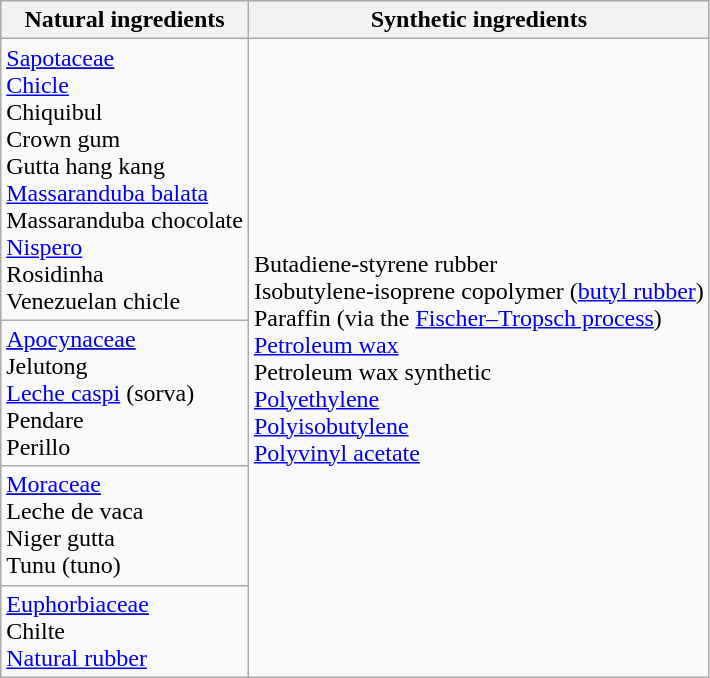<table class="wikitable">
<tr>
<th>Natural ingredients</th>
<th>Synthetic ingredients</th>
</tr>
<tr>
<td><u><a href='#'>Sapotaceae</a></u><br><a href='#'>Chicle</a><br>Chiquibul<br>Crown gum<br>Gutta hang kang<br><a href='#'>Massaranduba balata</a><br>Massaranduba chocolate<br><a href='#'>Nispero</a><br>Rosidinha<br>Venezuelan chicle</td>
<td rowspan="4">Butadiene-styrene rubber<br>Isobutylene-isoprene copolymer (<a href='#'>butyl rubber</a>)<br>Paraffin (via the <a href='#'>Fischer–Tropsch process</a>)<br><a href='#'>Petroleum wax</a><br>Petroleum wax synthetic<br><a href='#'>Polyethylene</a><br><a href='#'>Polyisobutylene</a><br><a href='#'>Polyvinyl acetate</a></td>
</tr>
<tr>
<td><u><a href='#'>Apocynaceae</a></u><br>Jelutong<br><a href='#'>Leche caspi</a> (sorva)<br>Pendare<br>Perillo</td>
</tr>
<tr>
<td><u><a href='#'>Moraceae</a></u><br>Leche de vaca<br>Niger gutta<br>Tunu (tuno)</td>
</tr>
<tr>
<td><u><a href='#'>Euphorbiaceae</a></u><br>Chilte<br><a href='#'>Natural rubber</a></td>
</tr>
</table>
